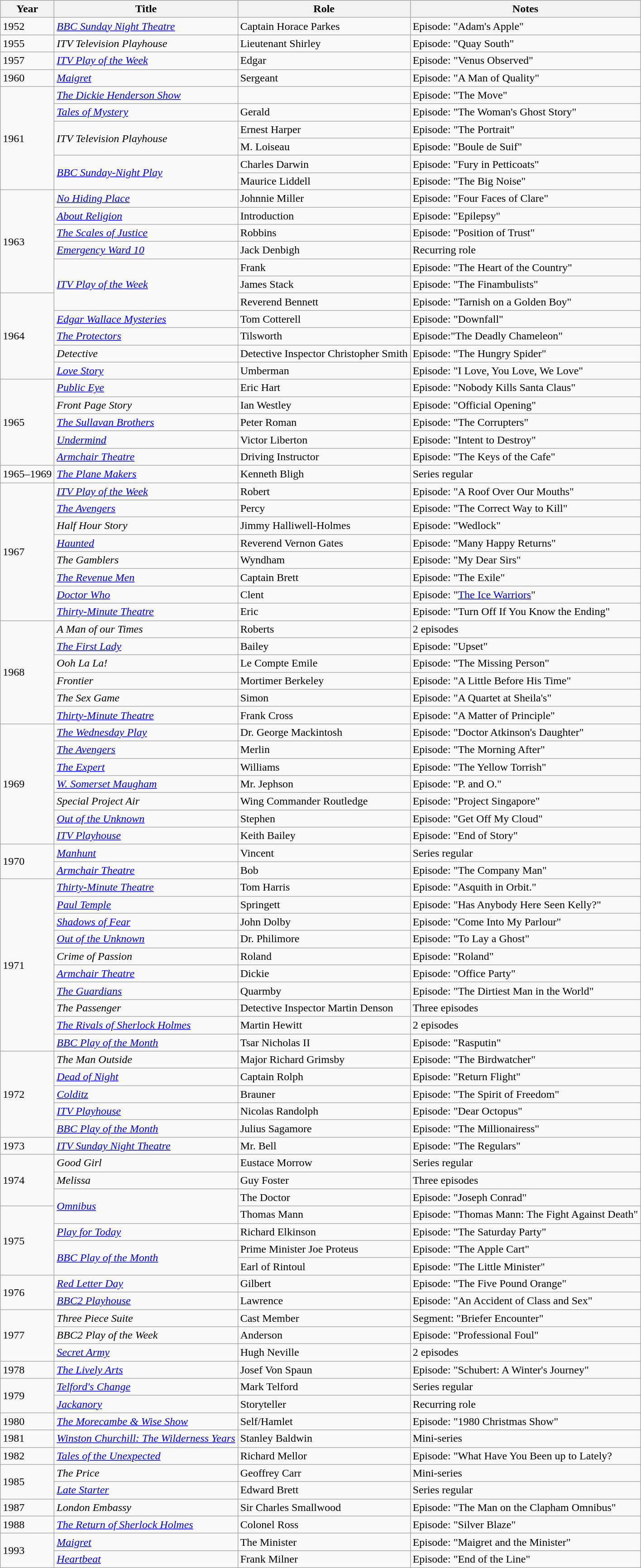<table class="wikitable sortable">
<tr>
<th>Year</th>
<th>Title</th>
<th>Role</th>
<th>Notes</th>
</tr>
<tr>
<td>1952</td>
<td><em><a href='#'>BBC Sunday Night Theatre</a></em></td>
<td>Captain Horace Parkes</td>
<td>Episode: "Adam's Apple"</td>
</tr>
<tr>
<td>1955</td>
<td><em>ITV Television Playhouse</em></td>
<td>Lieutenant Shirley</td>
<td>Episode: "Quay South"</td>
</tr>
<tr>
<td>1957</td>
<td><em><a href='#'>ITV Play of the Week</a></em></td>
<td>Edgar</td>
<td>Episode: "Venus Observed"</td>
</tr>
<tr>
<td>1960</td>
<td><em><a href='#'>Maigret</a></em></td>
<td>Sergeant</td>
<td>Episode: "A Man of Quality"</td>
</tr>
<tr>
<td rowspan="6">1961</td>
<td><em><a href='#'>The Dickie Henderson Show</a></em></td>
<td></td>
<td>Episode: "The Move"</td>
</tr>
<tr>
<td><em><a href='#'>Tales of Mystery</a></em></td>
<td>Gerald</td>
<td>Episode: "The Woman's Ghost Story"</td>
</tr>
<tr>
<td rowspan="2"><em>ITV Television Playhouse</em></td>
<td>Ernest Harper</td>
<td>Episode: "The Portrait"</td>
</tr>
<tr>
<td>M. Loiseau</td>
<td>Episode: "Boule de Suif"</td>
</tr>
<tr>
<td rowspan="2"><em><a href='#'>BBC Sunday-Night Play</a></em></td>
<td>Charles Darwin</td>
<td>Episode: "Fury in Petticoats"</td>
</tr>
<tr>
<td>Maurice Liddell</td>
<td>Episode: "The Big Noise"</td>
</tr>
<tr>
<td rowspan="6">1963</td>
<td><em><a href='#'>No Hiding Place</a></em></td>
<td>Johnnie Miller</td>
<td>Episode: "Four Faces of Clare"</td>
</tr>
<tr>
<td><em><a href='#'>About Religion</a></em></td>
<td>Introduction</td>
<td>Episode: "Epilepsy"</td>
</tr>
<tr>
<td><em><a href='#'>The Scales of Justice</a></em></td>
<td>Robbins</td>
<td>Episode: "Position of Trust"</td>
</tr>
<tr>
<td><em><a href='#'>Emergency Ward 10</a></em></td>
<td>Jack Denbigh</td>
<td>Recurring role</td>
</tr>
<tr>
<td rowspan="3"><em><a href='#'>ITV Play of the Week</a></em></td>
<td>Frank</td>
<td>Episode: "The Heart of the Country"</td>
</tr>
<tr>
<td>James Stack</td>
<td>Episode: "The Finambulists"</td>
</tr>
<tr>
<td rowspan="5">1964</td>
<td>Reverend Bennett</td>
<td>Episode: "Tarnish on a Golden Boy"</td>
</tr>
<tr>
<td><em><a href='#'>Edgar Wallace Mysteries</a></em></td>
<td>Tom Cotterell</td>
<td>Episode: "Downfall"</td>
</tr>
<tr>
<td><em><a href='#'>The Protectors</a></em></td>
<td>Tilsworth</td>
<td>Episode:"The Deadly Chameleon"</td>
</tr>
<tr>
<td><em>Detective</em></td>
<td>Detective Inspector Christopher Smith</td>
<td>Episode: "The Hungry Spider"</td>
</tr>
<tr>
<td><em><a href='#'>Love Story</a></em></td>
<td>Umberman</td>
<td>Episode: "I Love, You Love, We Love"</td>
</tr>
<tr>
<td rowspan="5">1965</td>
<td><em><a href='#'>Public Eye</a></em></td>
<td>Eric Hart</td>
<td>Episode: "Nobody Kills Santa Claus"</td>
</tr>
<tr>
<td><em>Front Page Story</em></td>
<td>Ian Westley</td>
<td>Episode: "Official Opening"</td>
</tr>
<tr>
<td><em><a href='#'>The Sullavan Brothers</a></em></td>
<td>Peter Roman</td>
<td>Episode: "The Corrupters"</td>
</tr>
<tr>
<td><em><a href='#'>Undermind</a></em></td>
<td>Victor Liberton</td>
<td>Episode: "Intent to Destroy"</td>
</tr>
<tr>
<td><em><a href='#'>Armchair Theatre</a></em></td>
<td>Driving Instructor</td>
<td>Episode: "The Keys of the Cafe"</td>
</tr>
<tr>
<td>1965–1969</td>
<td><em><a href='#'>The Plane Makers</a></em></td>
<td>Kenneth Bligh</td>
<td>Series regular</td>
</tr>
<tr>
<td rowspan="8">1967</td>
<td><em><a href='#'>ITV Play of the Week</a></em></td>
<td>Robert</td>
<td>Episode: "A Roof Over Our Mouths"</td>
</tr>
<tr>
<td><em><a href='#'>The Avengers</a></em></td>
<td>Percy</td>
<td>Episode: "The Correct Way to Kill"</td>
</tr>
<tr>
<td><em>Half Hour Story</em></td>
<td>Jimmy Halliwell-Holmes</td>
<td>Episode: "Wedlock"</td>
</tr>
<tr>
<td><em><a href='#'>Haunted</a></em></td>
<td>Reverend Vernon Gates</td>
<td>Episode: "Many Happy Returns"</td>
</tr>
<tr>
<td><em>The Gamblers</em></td>
<td>Wyndham</td>
<td>Episode: "My Dear Sirs"</td>
</tr>
<tr>
<td><em><a href='#'>The Revenue Men</a></em></td>
<td>Captain Brett</td>
<td>Episode: "The Exile"</td>
</tr>
<tr>
<td><em><a href='#'>Doctor Who</a></em></td>
<td>Clent</td>
<td>Episode: "<a href='#'>The Ice Warriors</a>"</td>
</tr>
<tr>
<td><em><a href='#'>Thirty-Minute Theatre</a></em></td>
<td>Eric</td>
<td>Episode: "Turn Off If You Know the Ending"</td>
</tr>
<tr>
<td rowspan="6">1968</td>
<td><em>A Man of our Times</em></td>
<td>Roberts</td>
<td>2 episodes</td>
</tr>
<tr>
<td><em><a href='#'>The First Lady</a></em></td>
<td>Bailey</td>
<td>Episode: "Upset"</td>
</tr>
<tr>
<td><em>Ooh La La!</em></td>
<td>Le Compte Emile</td>
<td>Episode: "The Missing Person"</td>
</tr>
<tr>
<td><em>Frontier</em></td>
<td>Mortimer Berkeley</td>
<td>Episode: "A Little Before His Time"</td>
</tr>
<tr>
<td><em>The Sex Game</em></td>
<td>Simon</td>
<td>Episode: "A Quartet at Sheila's"</td>
</tr>
<tr>
<td><em><a href='#'>Thirty-Minute Theatre</a></em></td>
<td>Frank Cross</td>
<td>Episode: "A Matter of Principle"</td>
</tr>
<tr>
<td rowspan="7">1969</td>
<td><em><a href='#'>The Wednesday Play</a></em></td>
<td>Dr. George Mackintosh</td>
<td>Episode: "Doctor Atkinson's Daughter"</td>
</tr>
<tr>
<td><em><a href='#'>The Avengers</a></em></td>
<td>Merlin</td>
<td>Episode: "The Morning After"</td>
</tr>
<tr>
<td><em><a href='#'>The Expert</a></em></td>
<td>Williams</td>
<td>Episode: "The Yellow Torrish"</td>
</tr>
<tr>
<td><em><a href='#'>W. Somerset Maugham</a></em></td>
<td>Mr. Jephson</td>
<td>Episode: "P. and O."</td>
</tr>
<tr>
<td><em>Special Project Air</em></td>
<td>Wing Commander Routledge</td>
<td>Episode: "Project Singapore"</td>
</tr>
<tr>
<td><em><a href='#'>Out of the Unknown</a></em></td>
<td>Stephen</td>
<td>Episode: "Get Off My Cloud"</td>
</tr>
<tr>
<td><em><a href='#'>ITV Playhouse</a></em></td>
<td>Keith Bailey</td>
<td>Episode: "End of Story"</td>
</tr>
<tr>
<td rowspan="2">1970</td>
<td><em><a href='#'>Manhunt</a></em></td>
<td>Vincent</td>
<td>Series regular</td>
</tr>
<tr>
<td><em><a href='#'>Armchair Theatre</a></em></td>
<td>Bob</td>
<td>Episode: "The Company Man"</td>
</tr>
<tr>
<td rowspan="10">1971</td>
<td><em><a href='#'>Thirty-Minute Theatre</a></em></td>
<td>Tom Harris</td>
<td>Episode: "Asquith in Orbit."</td>
</tr>
<tr>
<td><em><a href='#'>Paul Temple</a></em></td>
<td>Springett</td>
<td>Episode: "Has Anybody Here Seen Kelly?"</td>
</tr>
<tr>
<td><em><a href='#'>Shadows of Fear</a></em></td>
<td>John Dolby</td>
<td>Episode: "Come Into My Parlour"</td>
</tr>
<tr>
<td><em><a href='#'>Out of the Unknown</a></em></td>
<td>Dr. Philimore</td>
<td>Episode: "To Lay a Ghost"</td>
</tr>
<tr>
<td><em>Crime of Passion</em></td>
<td>Roland</td>
<td>Episode: "Roland"</td>
</tr>
<tr>
<td><em><a href='#'>Armchair Theatre</a></em></td>
<td>Dickie</td>
<td>Episode: "Office Party"</td>
</tr>
<tr>
<td><em><a href='#'>The Guardians</a></em></td>
<td>Quarmby</td>
<td>Episode: "The Dirtiest Man in the World"</td>
</tr>
<tr>
<td><em>The Passenger</em></td>
<td>Detective Inspector Martin Denson</td>
<td>Three episodes</td>
</tr>
<tr>
<td><em><a href='#'>The Rivals of Sherlock Holmes</a></em></td>
<td>Martin Hewitt</td>
<td>2 episodes</td>
</tr>
<tr>
<td><em><a href='#'>BBC Play of the Month</a></em></td>
<td>Tsar Nicholas II</td>
<td>Episode: "Rasputin"</td>
</tr>
<tr>
<td rowspan="5">1972</td>
<td><em>The Man Outside</em></td>
<td>Major Richard Grimsby</td>
<td>Episode: "The Birdwatcher"</td>
</tr>
<tr>
<td><em><a href='#'>Dead of Night</a></em></td>
<td>Captain Rolph</td>
<td>Episode: "Return Flight"</td>
</tr>
<tr>
<td><em><a href='#'>Colditz</a></em></td>
<td>Brauner</td>
<td>Episode: "The Spirit of Freedom"</td>
</tr>
<tr>
<td><em><a href='#'>ITV Playhouse</a></em></td>
<td>Nicolas Randolph</td>
<td>Episode: "Dear Octopus"</td>
</tr>
<tr>
<td><em><a href='#'>BBC Play of the Month</a></em></td>
<td>Julius Sagamore</td>
<td>Episode: "The Millionairess"</td>
</tr>
<tr>
<td>1973</td>
<td><em><a href='#'>ITV Sunday Night Theatre</a></em></td>
<td>Mr. Bell</td>
<td>Episode: "The Regulars"</td>
</tr>
<tr>
<td rowspan="3">1974</td>
<td><em>Good Girl</em></td>
<td>Eustace Morrow</td>
<td>Series regular</td>
</tr>
<tr>
<td><em>Melissa</em></td>
<td>Guy Foster</td>
<td>Three episodes</td>
</tr>
<tr>
<td rowspan="2"><em><a href='#'>Omnibus</a></em></td>
<td>The Doctor</td>
<td>Episode: "Joseph Conrad"</td>
</tr>
<tr>
<td rowspan="4">1975</td>
<td>Thomas Mann</td>
<td>Episode: "Thomas Mann: The Fight Against Death"</td>
</tr>
<tr>
<td><em><a href='#'>Play for Today</a></em></td>
<td>Richard Elkinson</td>
<td>Episode: "The Saturday Party"</td>
</tr>
<tr>
<td rowspan="2"><em><a href='#'>BBC Play of the Month</a></em></td>
<td>Prime Minister Joe Proteus</td>
<td>Episode: "The Apple Cart"</td>
</tr>
<tr>
<td>Earl of Rintoul</td>
<td>Episode: "The Little Minister"</td>
</tr>
<tr>
<td rowspan="2">1976</td>
<td><em><a href='#'>Red Letter Day</a></em></td>
<td>Gilbert</td>
<td>Episode: "The Five Pound Orange"</td>
</tr>
<tr>
<td><em><a href='#'>BBC2 Playhouse</a></em></td>
<td>Lawrence</td>
<td>Episode: "An Accident of Class and Sex"</td>
</tr>
<tr>
<td rowspan="3">1977</td>
<td><em>Three Piece Suite</em></td>
<td>Cast Member</td>
<td>Segment: "Briefer Encounter"</td>
</tr>
<tr>
<td><em>BBC2 Play of the Week</em></td>
<td>Anderson</td>
<td>Episode: "Professional Foul"</td>
</tr>
<tr>
<td><em><a href='#'>Secret Army</a></em></td>
<td>Hugh Neville</td>
<td>2 episodes</td>
</tr>
<tr>
<td>1978</td>
<td><em><a href='#'>The Lively Arts</a></em></td>
<td>Josef Von Spaun</td>
<td>Episode: "Schubert: A Winter's Journey"</td>
</tr>
<tr>
<td rowspan="2">1979</td>
<td><em><a href='#'>Telford's Change</a></em></td>
<td>Mark Telford</td>
<td>Series regular</td>
</tr>
<tr>
<td><em><a href='#'>Jackanory</a></em></td>
<td>Storyteller</td>
<td>Recurring role</td>
</tr>
<tr>
<td>1980</td>
<td><em><a href='#'>The Morecambe & Wise Show</a></em></td>
<td>Self/Hamlet</td>
<td>Episode: "1980 Christmas Show"</td>
</tr>
<tr>
<td>1981</td>
<td><em><a href='#'>Winston Churchill: The Wilderness Years</a></em></td>
<td>Stanley Baldwin</td>
<td>Mini-series</td>
</tr>
<tr>
<td>1982</td>
<td><em><a href='#'>Tales of the Unexpected</a></em></td>
<td>Richard Mellor</td>
<td>Episode: "What Have You Been up to Lately?</td>
</tr>
<tr>
<td rowspan="2">1985</td>
<td><em>The Price</em></td>
<td>Geoffrey Carr</td>
<td>Mini-series</td>
</tr>
<tr>
<td><em><a href='#'>Late Starter</a></em></td>
<td>Edward Brett</td>
<td>Series regular</td>
</tr>
<tr>
<td>1987</td>
<td><em>London Embassy</em></td>
<td>Sir Charles Smallwood</td>
<td>Episode: "The Man on the Clapham Omnibus"</td>
</tr>
<tr>
<td>1988</td>
<td><em><a href='#'>The Return of Sherlock Holmes</a></em></td>
<td>Colonel Ross</td>
<td>Episode: "Silver Blaze"</td>
</tr>
<tr>
<td rowspan="2">1993</td>
<td><em><a href='#'>Maigret</a></em></td>
<td>The Minister</td>
<td>Episode: "Maigret and the Minister"</td>
</tr>
<tr>
<td><em><a href='#'>Heartbeat</a></em></td>
<td>Frank Milner</td>
<td>Episode: "End of the Line"</td>
</tr>
</table>
